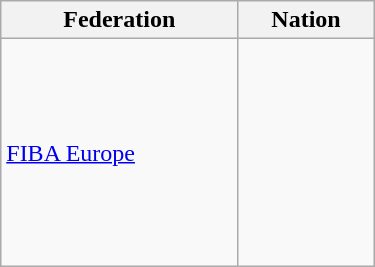<table class="wikitable" style="width:250px;">
<tr>
<th>Federation</th>
<th>Nation</th>
</tr>
<tr>
<td><a href='#'>FIBA Europe</a></td>
<td><br><br><br><br><br><br><br><br></td>
</tr>
</table>
